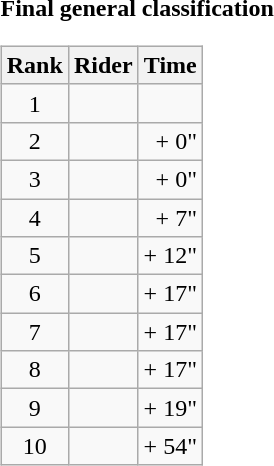<table>
<tr>
<td><strong>Final general classification</strong><br><table class="wikitable">
<tr>
<th scope="col">Rank</th>
<th scope="col">Rider</th>
<th scope="col">Time</th>
</tr>
<tr>
<td style="text-align:center;">1</td>
<td></td>
<td style="text-align:right;"></td>
</tr>
<tr>
<td style="text-align:center;">2</td>
<td></td>
<td style="text-align:right;">+ 0"</td>
</tr>
<tr>
<td style="text-align:center;">3</td>
<td></td>
<td style="text-align:right;">+ 0"</td>
</tr>
<tr>
<td style="text-align:center;">4</td>
<td></td>
<td style="text-align:right;">+ 7"</td>
</tr>
<tr>
<td style="text-align:center;">5</td>
<td></td>
<td style="text-align:right;">+ 12"</td>
</tr>
<tr>
<td style="text-align:center;">6</td>
<td></td>
<td style="text-align:right;">+ 17"</td>
</tr>
<tr>
<td style="text-align:center;">7</td>
<td></td>
<td style="text-align:right;">+ 17"</td>
</tr>
<tr>
<td style="text-align:center;">8</td>
<td></td>
<td style="text-align:right;">+ 17"</td>
</tr>
<tr>
<td style="text-align:center;">9</td>
<td></td>
<td style="text-align:right;">+ 19"</td>
</tr>
<tr>
<td style="text-align:center;">10</td>
<td></td>
<td style="text-align:right;">+ 54"</td>
</tr>
</table>
</td>
</tr>
</table>
